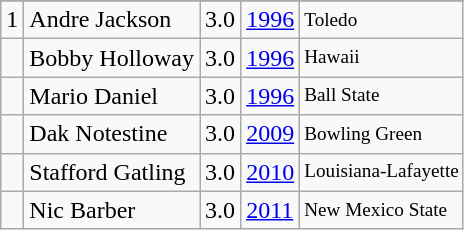<table class="wikitable">
<tr>
</tr>
<tr>
<td>1</td>
<td>Andre Jackson</td>
<td>3.0</td>
<td><a href='#'>1996</a></td>
<td style="font-size:80%;">Toledo</td>
</tr>
<tr>
<td></td>
<td>Bobby Holloway</td>
<td>3.0</td>
<td><a href='#'>1996</a></td>
<td style="font-size:80%;">Hawaii</td>
</tr>
<tr>
<td></td>
<td>Mario Daniel</td>
<td>3.0</td>
<td><a href='#'>1996</a></td>
<td style="font-size:80%;">Ball State</td>
</tr>
<tr>
<td></td>
<td>Dak Notestine</td>
<td>3.0</td>
<td><a href='#'>2009</a></td>
<td style="font-size:80%;">Bowling Green</td>
</tr>
<tr>
<td></td>
<td>Stafford Gatling</td>
<td>3.0</td>
<td><a href='#'>2010</a></td>
<td style="font-size:80%;">Louisiana-Lafayette</td>
</tr>
<tr>
<td></td>
<td>Nic Barber</td>
<td>3.0</td>
<td><a href='#'>2011</a></td>
<td style="font-size:80%;">New Mexico State</td>
</tr>
</table>
